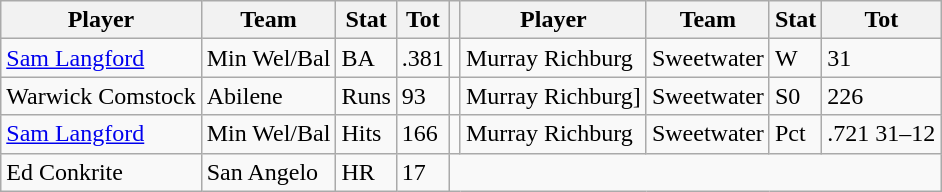<table class="wikitable">
<tr>
<th>Player</th>
<th>Team</th>
<th>Stat</th>
<th>Tot</th>
<th></th>
<th>Player</th>
<th>Team</th>
<th>Stat</th>
<th>Tot</th>
</tr>
<tr>
<td><a href='#'>Sam Langford</a></td>
<td>Min Wel/Bal</td>
<td>BA</td>
<td>.381</td>
<td></td>
<td>Murray Richburg</td>
<td>Sweetwater</td>
<td>W</td>
<td>31</td>
</tr>
<tr>
<td>Warwick Comstock</td>
<td>Abilene</td>
<td>Runs</td>
<td>93</td>
<td></td>
<td>Murray Richburg]</td>
<td>Sweetwater</td>
<td>S0</td>
<td>226</td>
</tr>
<tr>
<td><a href='#'>Sam Langford</a></td>
<td>Min Wel/Bal</td>
<td>Hits</td>
<td>166</td>
<td></td>
<td>Murray Richburg</td>
<td>Sweetwater</td>
<td>Pct</td>
<td>.721 31–12</td>
</tr>
<tr>
<td>Ed Conkrite</td>
<td>San Angelo</td>
<td>HR</td>
<td>17</td>
</tr>
</table>
